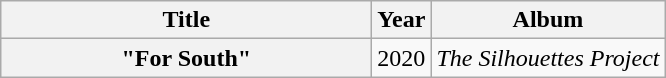<table class="wikitable plainrowheaders" style="text-align:center;">
<tr>
<th scope="col" style="width:15em;">Title</th>
<th scope="col" style="width:1em;">Year</th>
<th scope="col">Album</th>
</tr>
<tr>
<th scope="row">"For South"<br></th>
<td>2020</td>
<td><em>The Silhouettes Project</em></td>
</tr>
</table>
